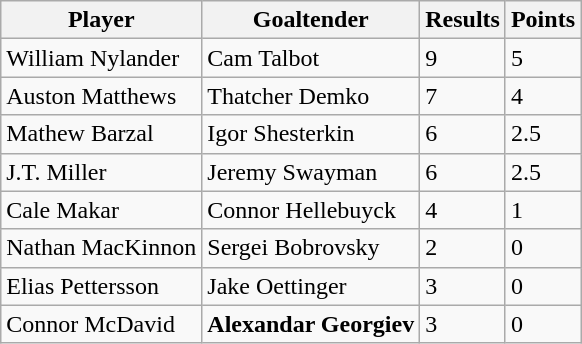<table cellspacing=0 class="wikitable sortable" style="border:1px solid #999999">
<tr>
<th>Player</th>
<th>Goaltender</th>
<th>Results</th>
<th>Points</th>
</tr>
<tr>
<td>William Nylander</td>
<td>Cam Talbot</td>
<td>9</td>
<td>5</td>
</tr>
<tr>
<td>Auston Matthews</td>
<td>Thatcher Demko</td>
<td>7</td>
<td>4</td>
</tr>
<tr>
<td>Mathew Barzal</td>
<td>Igor Shesterkin</td>
<td>6</td>
<td>2.5</td>
</tr>
<tr>
<td>J.T. Miller</td>
<td>Jeremy Swayman</td>
<td>6</td>
<td>2.5</td>
</tr>
<tr>
<td>Cale Makar</td>
<td>Connor Hellebuyck</td>
<td>4</td>
<td>1</td>
</tr>
<tr>
<td>Nathan MacKinnon</td>
<td>Sergei Bobrovsky</td>
<td>2</td>
<td>0</td>
</tr>
<tr>
<td>Elias Pettersson</td>
<td>Jake Oettinger</td>
<td>3</td>
<td>0</td>
</tr>
<tr>
<td>Connor McDavid</td>
<td><strong>Alexandar Georgiev</strong></td>
<td>3</td>
<td>0</td>
</tr>
</table>
